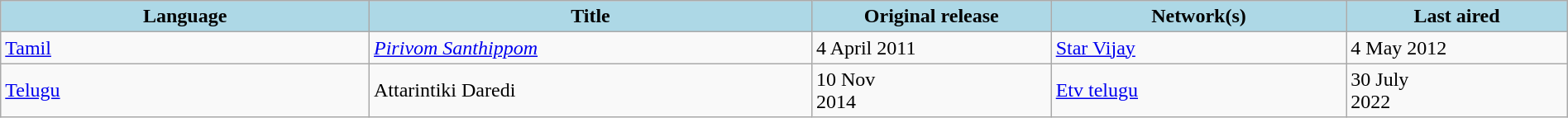<table class="wikitable sortable" style="width:100%; margin-right:0;">
<tr>
<th style="background:LightBlue; width:20%;">Language</th>
<th style="background:LightBlue; width:24%;">Title</th>
<th style="background:LightBlue; width:13%;">Original release</th>
<th style="background:LightBlue; width:16%;">Network(s)</th>
<th style="background:LightBlue; width:12%;">Last aired</th>
</tr>
<tr>
<td><a href='#'>Tamil</a></td>
<td><em><a href='#'>Pirivom Santhippom</a></em></td>
<td>4 April 2011</td>
<td><a href='#'>Star Vijay</a></td>
<td>4 May 2012</td>
</tr>
<tr>
<td><a href='#'>Telugu</a></td>
<td>Attarintiki Daredi</td>
<td>10 Nov<br>2014</td>
<td><a href='#'>Etv telugu</a></td>
<td>30 July<br>2022</td>
</tr>
</table>
